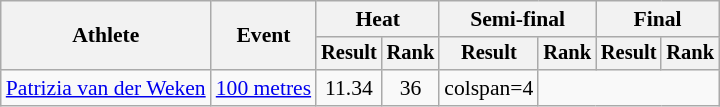<table class="wikitable" style="font-size:90%">
<tr>
<th rowspan="2">Athlete</th>
<th rowspan="2">Event</th>
<th colspan="2">Heat</th>
<th colspan="2">Semi-final</th>
<th colspan="2">Final</th>
</tr>
<tr style="font-size:95%">
<th>Result</th>
<th>Rank</th>
<th>Result</th>
<th>Rank</th>
<th>Result</th>
<th>Rank</th>
</tr>
<tr style=text-align:center>
<td style=text-align:left><a href='#'>Patrizia van der Weken</a></td>
<td style=text-align:left><a href='#'>100 metres</a></td>
<td>11.34</td>
<td>36</td>
<td>colspan=4 </td>
</tr>
</table>
